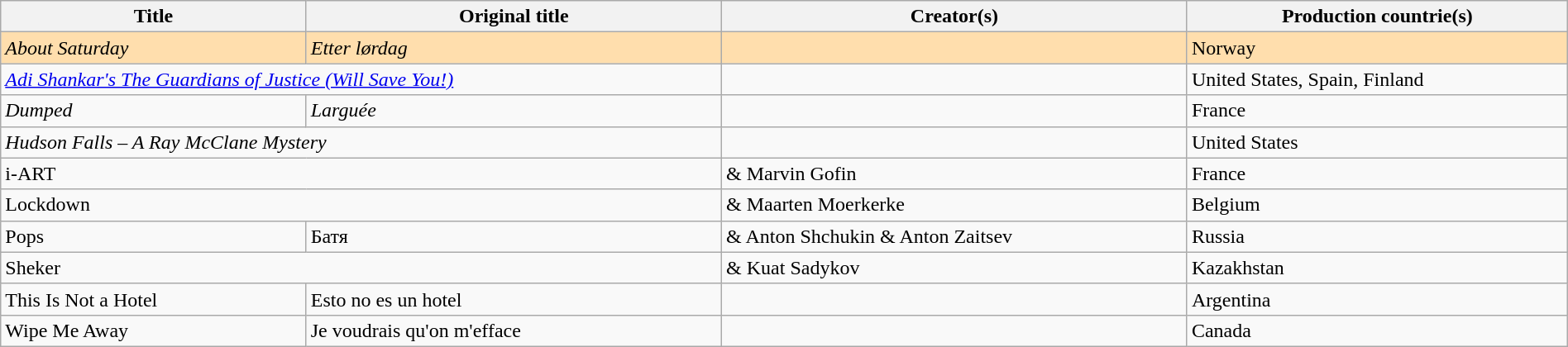<table class="sortable wikitable" style="width:100%; margin-bottom:4px">
<tr>
<th scope="col">Title</th>
<th scope="col">Original title</th>
<th scope="col">Creator(s)</th>
<th scope="col">Production countrie(s)</th>
</tr>
<tr style="background:#FFDEAD;">
<td><em>About Saturday</em></td>
<td><em>Etter lørdag</em></td>
<td></td>
<td>Norway</td>
</tr>
<tr>
<td colspan="2"><em><a href='#'>Adi Shankar's The Guardians of Justice (Will Save You!)</a></em></td>
<td></td>
<td>United States, Spain, Finland</td>
</tr>
<tr>
<td><em>Dumped</em></td>
<td><em>Larguée</em></td>
<td></td>
<td>France</td>
</tr>
<tr>
<td colspan="2"><em>Hudson Falls – A Ray McClane Mystery</td>
<td></td>
<td>United States</td>
</tr>
<tr>
<td colspan="2"></em>i-ART<em></td>
<td> & Marvin Gofin</td>
<td>France</td>
</tr>
<tr>
<td colspan="2"></em>Lockdown<em></td>
<td> & Maarten Moerkerke</td>
<td>Belgium</td>
</tr>
<tr>
<td></em>Pops<em></td>
<td>Батя</td>
<td> & Anton Shchukin & Anton Zaitsev</td>
<td>Russia</td>
</tr>
<tr>
<td colspan="2"></em>Sheker<em></td>
<td> & Kuat Sadykov</td>
<td>Kazakhstan</td>
</tr>
<tr>
<td></em>This Is Not a Hotel<em></td>
<td></em>Esto no es un hotel<em></td>
<td></td>
<td>Argentina</td>
</tr>
<tr>
<td></em>Wipe Me Away<em></td>
<td></em>Je voudrais qu'on m'efface<em></td>
<td></td>
<td>Canada</td>
</tr>
</table>
